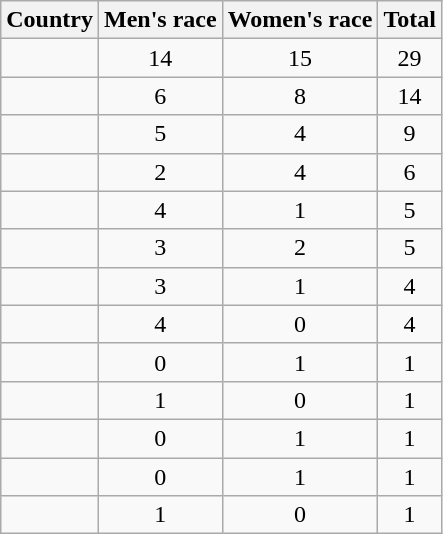<table class="wikitable sortable" style="text-align:center">
<tr>
<th>Country</th>
<th>Men's race</th>
<th>Women's race</th>
<th>Total</th>
</tr>
<tr>
<td align=left></td>
<td>14</td>
<td>15</td>
<td>29</td>
</tr>
<tr>
<td align=left></td>
<td>6</td>
<td>8</td>
<td>14</td>
</tr>
<tr>
<td align=left></td>
<td>5</td>
<td>4</td>
<td>9</td>
</tr>
<tr>
<td align=left></td>
<td>2</td>
<td>4</td>
<td>6</td>
</tr>
<tr>
<td align=left></td>
<td>4</td>
<td>1</td>
<td>5</td>
</tr>
<tr>
<td align=left></td>
<td>3</td>
<td>2</td>
<td>5</td>
</tr>
<tr>
<td align=left></td>
<td>3</td>
<td>1</td>
<td>4</td>
</tr>
<tr>
<td align=left></td>
<td>4</td>
<td>0</td>
<td>4</td>
</tr>
<tr>
<td align=left></td>
<td>0</td>
<td>1</td>
<td>1</td>
</tr>
<tr>
<td align=left></td>
<td>1</td>
<td>0</td>
<td>1</td>
</tr>
<tr>
<td align=left></td>
<td>0</td>
<td>1</td>
<td>1</td>
</tr>
<tr>
<td align=left></td>
<td>0</td>
<td>1</td>
<td>1</td>
</tr>
<tr>
<td align=left></td>
<td>1</td>
<td>0</td>
<td>1</td>
</tr>
</table>
